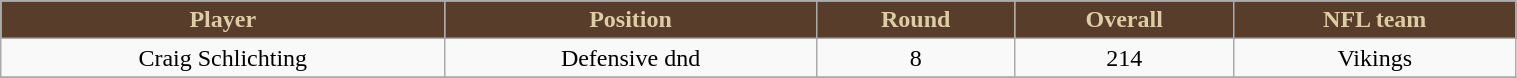<table class="wikitable" width="80%">
<tr align="center"  style="background:#593D2B;color:#DDCCA5;">
<td><strong>Player</strong></td>
<td><strong>Position</strong></td>
<td><strong>Round</strong></td>
<td><strong>Overall</strong></td>
<td><strong>NFL team</strong></td>
</tr>
<tr align="center" bgcolor="">
<td>Craig Schlichting</td>
<td>Defensive dnd</td>
<td>8</td>
<td>214</td>
<td>Vikings</td>
</tr>
<tr align="center" bgcolor="">
</tr>
</table>
